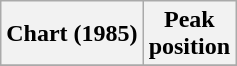<table class="wikitable plainrowheaders">
<tr>
<th scope="col">Chart (1985)</th>
<th scope="col">Peak<br>position</th>
</tr>
<tr>
</tr>
</table>
